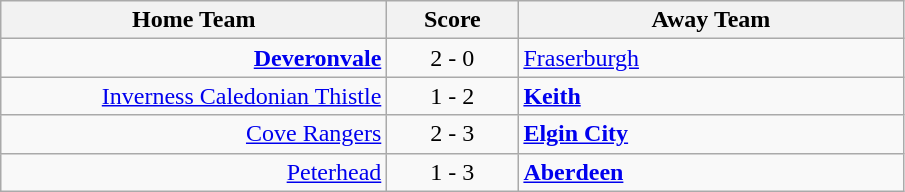<table class="wikitable" style="border-collapse: collapse;">
<tr>
<th align="right" width="250">Home Team</th>
<th align="center" width="80"> Score </th>
<th align="left" width="250">Away Team</th>
</tr>
<tr>
<td style="text-align: right;"><strong><a href='#'>Deveronvale</a></strong></td>
<td style="text-align: center;">2 - 0</td>
<td style="text-align: left;"><a href='#'>Fraserburgh</a></td>
</tr>
<tr>
<td style="text-align: right;"><a href='#'>Inverness Caledonian Thistle</a></td>
<td style="text-align: center;">1 - 2</td>
<td style="text-align: left;"><strong><a href='#'>Keith</a></strong></td>
</tr>
<tr>
<td style="text-align: right;"><a href='#'>Cove Rangers</a></td>
<td style="text-align: center;">2 - 3</td>
<td style="text-align: left;"><strong><a href='#'>Elgin City</a></strong></td>
</tr>
<tr>
<td style="text-align: right;"><a href='#'>Peterhead</a></td>
<td style="text-align: center;">1 - 3</td>
<td style="text-align: left;"><strong><a href='#'>Aberdeen</a></strong></td>
</tr>
</table>
